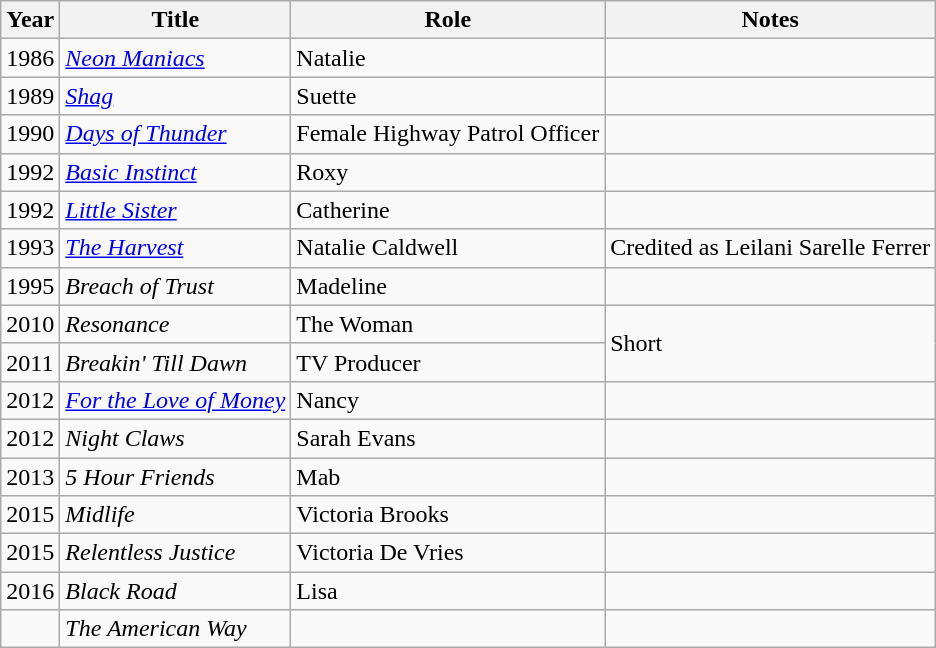<table class="wikitable sortable">
<tr>
<th>Year</th>
<th>Title</th>
<th>Role</th>
<th class="unsortable">Notes</th>
</tr>
<tr>
<td>1986</td>
<td><em><a href='#'>Neon Maniacs</a></em></td>
<td>Natalie</td>
<td></td>
</tr>
<tr>
<td>1989</td>
<td><em><a href='#'>Shag</a></em></td>
<td>Suette</td>
<td></td>
</tr>
<tr>
<td>1990</td>
<td><em><a href='#'>Days of Thunder</a></em></td>
<td>Female Highway Patrol Officer</td>
<td></td>
</tr>
<tr>
<td>1992</td>
<td><em><a href='#'>Basic Instinct</a></em></td>
<td>Roxy</td>
<td></td>
</tr>
<tr>
<td>1992</td>
<td><em><a href='#'>Little Sister</a></em></td>
<td>Catherine</td>
<td></td>
</tr>
<tr>
<td>1993</td>
<td><em><a href='#'>The Harvest</a></em></td>
<td>Natalie Caldwell</td>
<td>Credited as Leilani Sarelle Ferrer</td>
</tr>
<tr>
<td>1995</td>
<td><em>Breach of Trust</em></td>
<td>Madeline</td>
<td></td>
</tr>
<tr>
<td>2010</td>
<td><em>Resonance</em></td>
<td>The Woman</td>
<td rowspan="2">Short</td>
</tr>
<tr>
<td>2011</td>
<td><em>Breakin' Till Dawn</em></td>
<td>TV Producer</td>
</tr>
<tr>
<td>2012</td>
<td><em><a href='#'>For the Love of Money</a></em></td>
<td>Nancy</td>
<td></td>
</tr>
<tr>
<td>2012</td>
<td><em>Night Claws</em></td>
<td>Sarah Evans</td>
<td></td>
</tr>
<tr>
<td>2013</td>
<td><em>5 Hour Friends</em></td>
<td>Mab</td>
<td></td>
</tr>
<tr>
<td>2015</td>
<td><em>Midlife</em></td>
<td>Victoria Brooks</td>
<td></td>
</tr>
<tr>
<td>2015</td>
<td><em>Relentless Justice</em></td>
<td>Victoria De Vries</td>
<td></td>
</tr>
<tr>
<td>2016</td>
<td><em>Black Road</em></td>
<td>Lisa</td>
<td></td>
</tr>
<tr>
<td></td>
<td><em>The American Way</em></td>
<td></td>
<td></td>
</tr>
</table>
